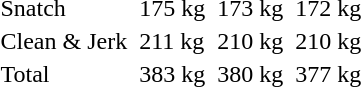<table>
<tr>
<td>Snatch</td>
<td></td>
<td>175 kg</td>
<td></td>
<td>173 kg</td>
<td></td>
<td>172 kg</td>
</tr>
<tr>
<td>Clean & Jerk</td>
<td></td>
<td>211 kg</td>
<td></td>
<td>210 kg</td>
<td></td>
<td>210 kg</td>
</tr>
<tr>
<td>Total</td>
<td></td>
<td>383 kg</td>
<td></td>
<td>380 kg</td>
<td></td>
<td>377 kg</td>
</tr>
</table>
